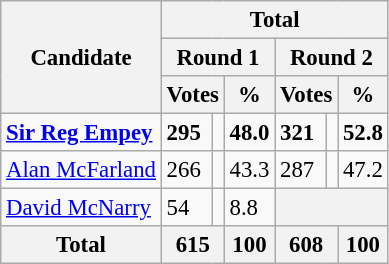<table class="wikitable" style="font-size:95%;">
<tr>
<th rowspan="3">Candidate</th>
<th colspan="6">Total</th>
</tr>
<tr>
<th colspan="3">Round 1</th>
<th colspan="3">Round 2</th>
</tr>
<tr>
<th colspan="2">Votes</th>
<th>%</th>
<th colspan="2">Votes</th>
<th>%</th>
</tr>
<tr>
<td><strong><a href='#'>Sir Reg Empey</a></strong> </td>
<td><strong>295</strong></td>
<td align="center"></td>
<td><strong>48.0</strong></td>
<td><strong>321</strong></td>
<td></td>
<td><strong>52.8</strong></td>
</tr>
<tr>
<td><a href='#'>Alan McFarland</a></td>
<td>266</td>
<td align="center"></td>
<td>43.3</td>
<td>287</td>
<td></td>
<td>47.2</td>
</tr>
<tr>
<td><a href='#'>David McNarry</a> </td>
<td>54</td>
<td align="center"></td>
<td>8.8</td>
<th colspan="3"></th>
</tr>
<tr>
<th>Total</th>
<th colspan="2">615</th>
<th>100</th>
<th colspan="2">608</th>
<th>100</th>
</tr>
</table>
